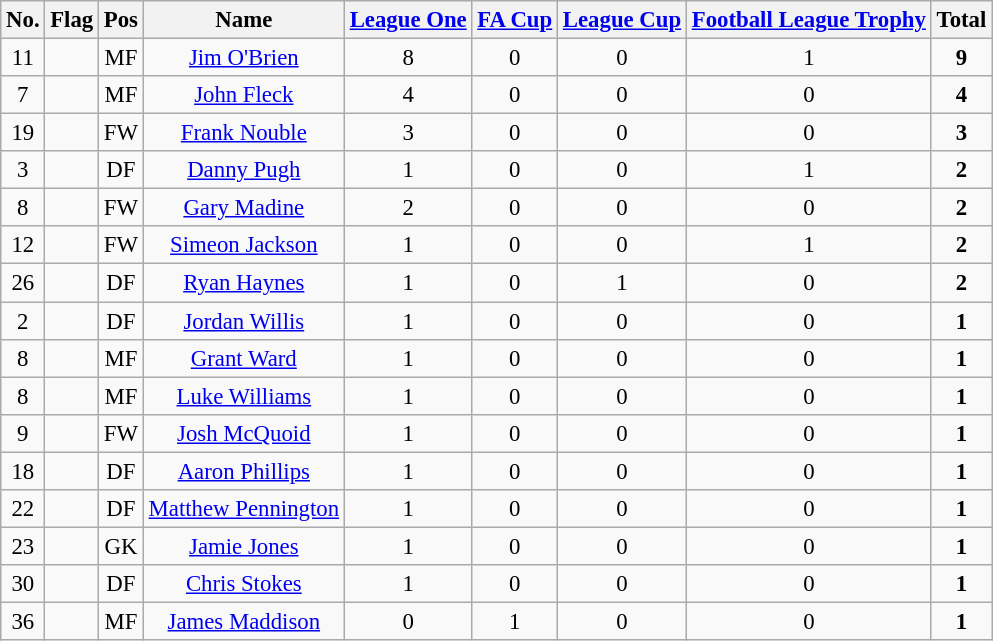<table class="wikitable sortable" style="text-align:center; font-size:95%;">
<tr>
<th>No.</th>
<th>Flag</th>
<th>Pos</th>
<th>Name</th>
<th><a href='#'>League One</a></th>
<th><a href='#'>FA Cup</a></th>
<th><a href='#'>League Cup</a></th>
<th><a href='#'>Football League Trophy</a></th>
<th>Total</th>
</tr>
<tr>
<td>11</td>
<td></td>
<td>MF</td>
<td><a href='#'>Jim O'Brien</a></td>
<td>8</td>
<td>0</td>
<td>0</td>
<td>1</td>
<td><strong>9</strong></td>
</tr>
<tr>
<td>7</td>
<td></td>
<td>MF</td>
<td><a href='#'>John Fleck</a></td>
<td>4</td>
<td>0</td>
<td>0</td>
<td>0</td>
<td><strong>4</strong></td>
</tr>
<tr>
<td>19</td>
<td></td>
<td>FW</td>
<td><a href='#'>Frank Nouble</a></td>
<td>3</td>
<td>0</td>
<td>0</td>
<td>0</td>
<td><strong>3</strong></td>
</tr>
<tr>
<td>3</td>
<td></td>
<td>DF</td>
<td><a href='#'>Danny Pugh</a></td>
<td>1</td>
<td>0</td>
<td>0</td>
<td>1</td>
<td><strong>2</strong></td>
</tr>
<tr>
<td>8</td>
<td></td>
<td>FW</td>
<td><a href='#'>Gary Madine</a></td>
<td>2</td>
<td>0</td>
<td>0</td>
<td>0</td>
<td><strong>2</strong></td>
</tr>
<tr>
<td>12</td>
<td></td>
<td>FW</td>
<td><a href='#'>Simeon Jackson</a></td>
<td>1</td>
<td>0</td>
<td>0</td>
<td>1</td>
<td><strong>2</strong></td>
</tr>
<tr>
<td>26</td>
<td></td>
<td>DF</td>
<td><a href='#'>Ryan Haynes</a></td>
<td>1</td>
<td>0</td>
<td>1</td>
<td>0</td>
<td><strong>2</strong></td>
</tr>
<tr>
<td>2</td>
<td></td>
<td>DF</td>
<td><a href='#'>Jordan Willis</a></td>
<td>1</td>
<td>0</td>
<td>0</td>
<td>0</td>
<td><strong>1</strong></td>
</tr>
<tr>
<td>8</td>
<td></td>
<td>MF</td>
<td><a href='#'>Grant Ward</a></td>
<td>1</td>
<td>0</td>
<td>0</td>
<td>0</td>
<td><strong>1</strong></td>
</tr>
<tr>
<td>8</td>
<td></td>
<td>MF</td>
<td><a href='#'>Luke Williams</a></td>
<td>1</td>
<td>0</td>
<td>0</td>
<td>0</td>
<td><strong>1</strong></td>
</tr>
<tr>
<td>9</td>
<td></td>
<td>FW</td>
<td><a href='#'>Josh McQuoid</a></td>
<td>1</td>
<td>0</td>
<td>0</td>
<td>0</td>
<td><strong>1</strong></td>
</tr>
<tr>
<td>18</td>
<td></td>
<td>DF</td>
<td><a href='#'>Aaron Phillips</a></td>
<td>1</td>
<td>0</td>
<td>0</td>
<td>0</td>
<td><strong>1</strong></td>
</tr>
<tr>
<td>22</td>
<td></td>
<td>DF</td>
<td><a href='#'>Matthew Pennington</a></td>
<td>1</td>
<td>0</td>
<td>0</td>
<td>0</td>
<td><strong>1</strong></td>
</tr>
<tr>
<td>23</td>
<td></td>
<td>GK</td>
<td><a href='#'>Jamie Jones</a></td>
<td>1</td>
<td>0</td>
<td>0</td>
<td>0</td>
<td><strong>1</strong></td>
</tr>
<tr>
<td>30</td>
<td></td>
<td>DF</td>
<td><a href='#'>Chris Stokes</a></td>
<td>1</td>
<td>0</td>
<td>0</td>
<td>0</td>
<td><strong>1</strong></td>
</tr>
<tr>
<td>36</td>
<td></td>
<td>MF</td>
<td><a href='#'>James Maddison</a></td>
<td>0</td>
<td>1</td>
<td>0</td>
<td>0</td>
<td><strong>1</strong></td>
</tr>
</table>
